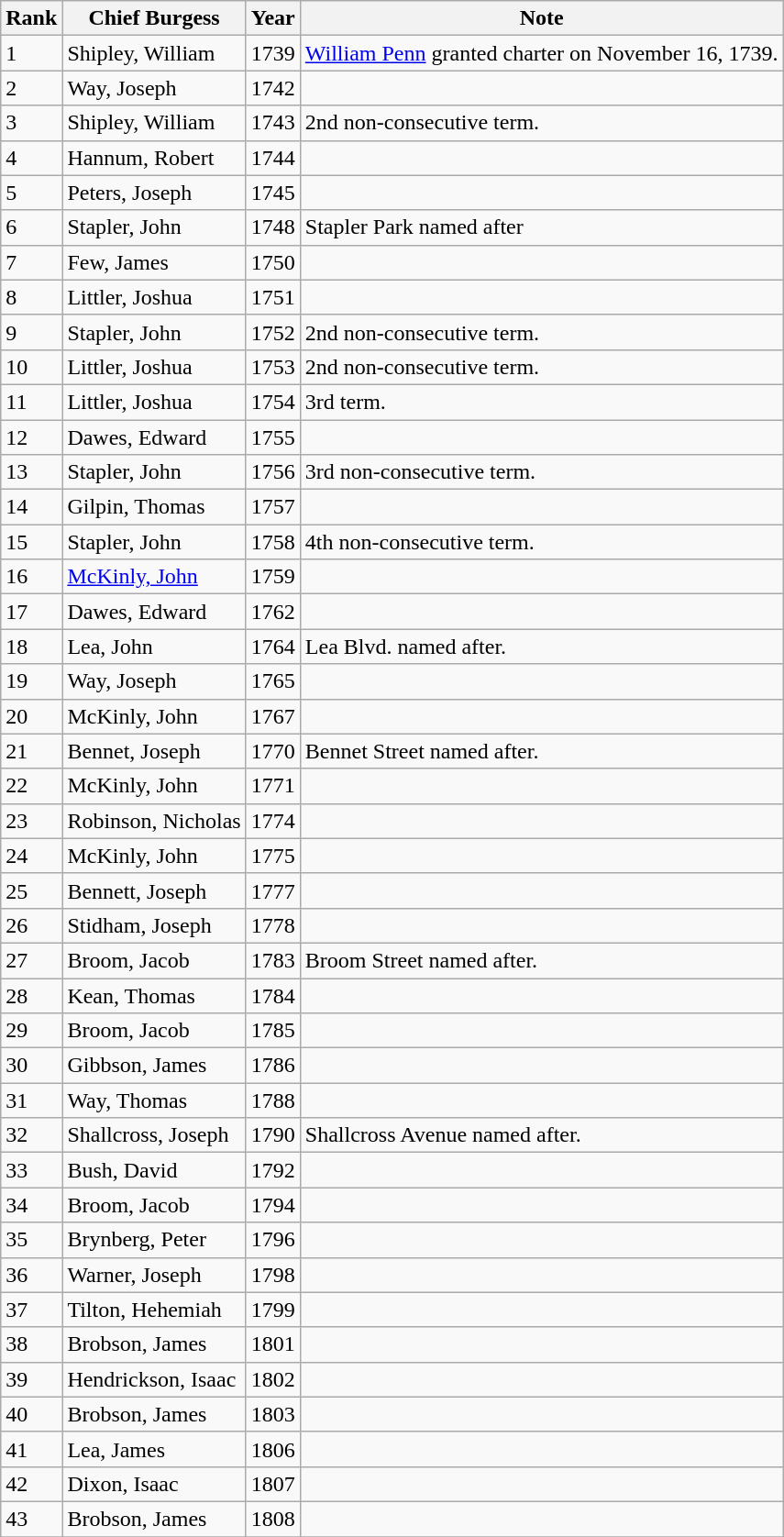<table class="wikitable">
<tr>
<th>Rank</th>
<th>Chief Burgess</th>
<th>Year</th>
<th>Note</th>
</tr>
<tr>
<td>1</td>
<td>Shipley, William</td>
<td>1739</td>
<td><a href='#'>William Penn</a> granted charter on November 16, 1739.</td>
</tr>
<tr>
<td>2</td>
<td>Way, Joseph</td>
<td>1742</td>
<td></td>
</tr>
<tr>
<td>3</td>
<td>Shipley, William</td>
<td>1743</td>
<td>2nd non-consecutive term.</td>
</tr>
<tr>
<td>4</td>
<td>Hannum, Robert</td>
<td>1744</td>
<td></td>
</tr>
<tr>
<td>5</td>
<td>Peters, Joseph</td>
<td>1745</td>
<td></td>
</tr>
<tr>
<td>6</td>
<td>Stapler, John</td>
<td>1748</td>
<td>Stapler Park named after</td>
</tr>
<tr>
<td>7</td>
<td>Few, James</td>
<td>1750</td>
<td></td>
</tr>
<tr>
<td>8</td>
<td>Littler, Joshua</td>
<td>1751</td>
<td></td>
</tr>
<tr>
<td>9</td>
<td>Stapler, John</td>
<td>1752</td>
<td>2nd non-consecutive term.</td>
</tr>
<tr>
<td>10</td>
<td>Littler, Joshua</td>
<td>1753</td>
<td>2nd non-consecutive term.</td>
</tr>
<tr>
<td>11</td>
<td>Littler, Joshua</td>
<td>1754</td>
<td>3rd term.</td>
</tr>
<tr>
<td>12</td>
<td>Dawes, Edward</td>
<td>1755</td>
<td></td>
</tr>
<tr>
<td>13</td>
<td>Stapler, John</td>
<td>1756</td>
<td>3rd non-consecutive term.</td>
</tr>
<tr>
<td>14</td>
<td>Gilpin, Thomas</td>
<td>1757</td>
<td></td>
</tr>
<tr>
<td>15</td>
<td>Stapler, John</td>
<td>1758</td>
<td>4th non-consecutive term.</td>
</tr>
<tr>
<td>16</td>
<td><a href='#'>McKinly, John</a></td>
<td>1759</td>
<td></td>
</tr>
<tr>
<td>17</td>
<td>Dawes, Edward</td>
<td>1762</td>
<td></td>
</tr>
<tr>
<td>18</td>
<td>Lea, John</td>
<td>1764</td>
<td>Lea Blvd. named after.</td>
</tr>
<tr>
<td>19</td>
<td>Way, Joseph</td>
<td>1765</td>
<td></td>
</tr>
<tr>
<td>20</td>
<td>McKinly, John</td>
<td>1767</td>
<td></td>
</tr>
<tr>
<td>21</td>
<td>Bennet, Joseph</td>
<td>1770</td>
<td>Bennet Street named after.</td>
</tr>
<tr>
<td>22</td>
<td>McKinly, John</td>
<td>1771</td>
<td></td>
</tr>
<tr>
<td>23</td>
<td>Robinson, Nicholas</td>
<td>1774</td>
<td></td>
</tr>
<tr>
<td>24</td>
<td>McKinly, John</td>
<td>1775</td>
<td></td>
</tr>
<tr>
<td>25</td>
<td>Bennett, Joseph</td>
<td>1777</td>
<td></td>
</tr>
<tr>
<td>26</td>
<td>Stidham, Joseph</td>
<td>1778</td>
<td></td>
</tr>
<tr>
<td>27</td>
<td>Broom, Jacob</td>
<td>1783</td>
<td>Broom Street named after.</td>
</tr>
<tr>
<td>28</td>
<td>Kean, Thomas</td>
<td>1784</td>
<td></td>
</tr>
<tr>
<td>29</td>
<td>Broom, Jacob</td>
<td>1785</td>
<td></td>
</tr>
<tr>
<td>30</td>
<td>Gibbson, James</td>
<td>1786</td>
<td></td>
</tr>
<tr>
<td>31</td>
<td>Way, Thomas</td>
<td>1788</td>
<td></td>
</tr>
<tr>
<td>32</td>
<td>Shallcross, Joseph</td>
<td>1790</td>
<td>Shallcross Avenue named after.</td>
</tr>
<tr>
<td>33</td>
<td>Bush, David</td>
<td>1792</td>
<td></td>
</tr>
<tr>
<td>34</td>
<td>Broom, Jacob</td>
<td>1794</td>
<td></td>
</tr>
<tr>
<td>35</td>
<td>Brynberg, Peter</td>
<td>1796</td>
<td></td>
</tr>
<tr>
<td>36</td>
<td>Warner, Joseph</td>
<td>1798</td>
<td></td>
</tr>
<tr>
<td>37</td>
<td>Tilton, Hehemiah</td>
<td>1799</td>
<td></td>
</tr>
<tr>
<td>38</td>
<td>Brobson, James</td>
<td>1801</td>
<td></td>
</tr>
<tr>
<td>39</td>
<td>Hendrickson, Isaac</td>
<td>1802</td>
<td></td>
</tr>
<tr>
<td>40</td>
<td>Brobson, James</td>
<td>1803</td>
<td></td>
</tr>
<tr>
<td>41</td>
<td>Lea, James</td>
<td>1806</td>
<td></td>
</tr>
<tr>
<td>42</td>
<td>Dixon, Isaac</td>
<td>1807</td>
<td></td>
</tr>
<tr>
<td>43</td>
<td>Brobson, James</td>
<td>1808</td>
<td></td>
</tr>
<tr>
</tr>
</table>
